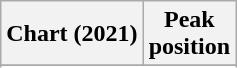<table class="wikitable sortable plainrowheaders" style="text-align:center">
<tr>
<th scope="col">Chart (2021)</th>
<th scope="col">Peak<br>position</th>
</tr>
<tr>
</tr>
<tr>
</tr>
<tr>
</tr>
<tr>
</tr>
<tr>
</tr>
<tr>
</tr>
</table>
